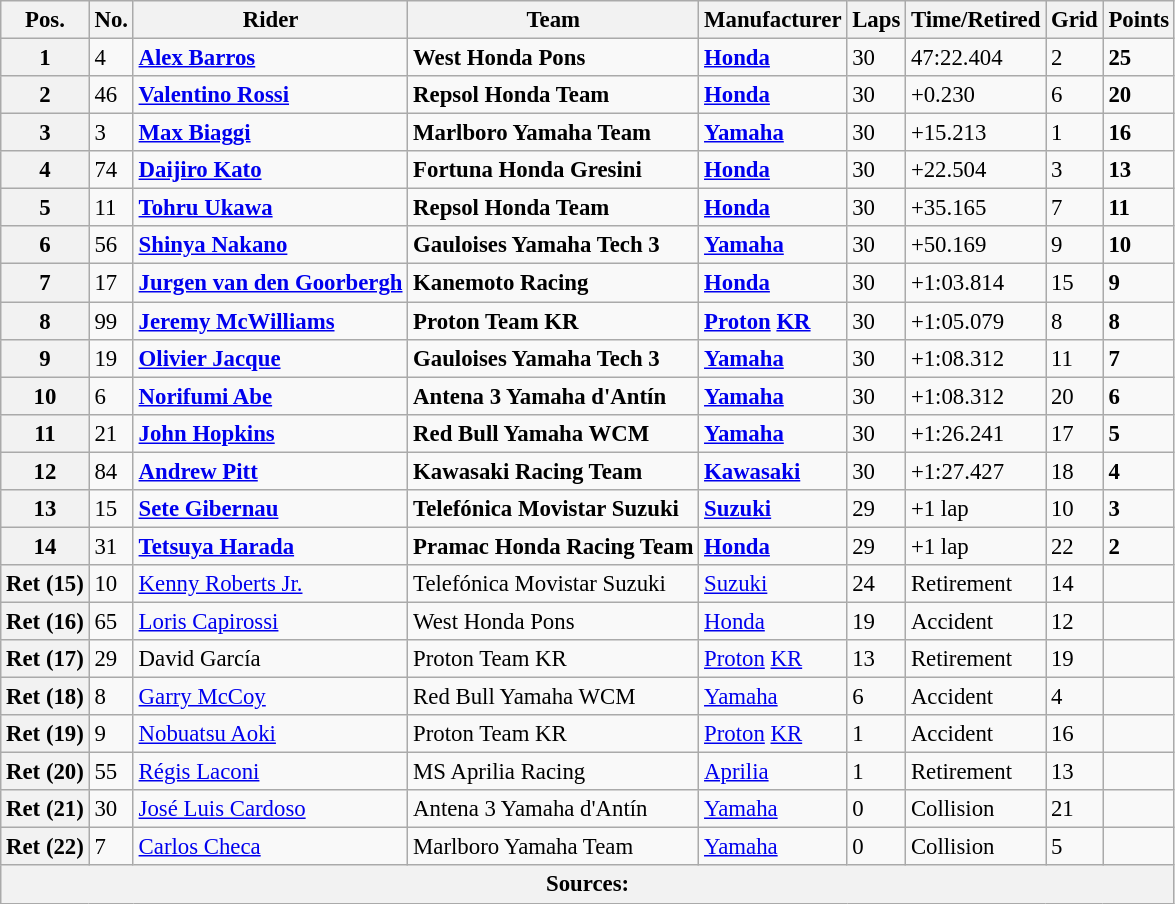<table class="wikitable" style="font-size: 95%;">
<tr>
<th>Pos.</th>
<th>No.</th>
<th>Rider</th>
<th>Team</th>
<th>Manufacturer</th>
<th>Laps</th>
<th>Time/Retired</th>
<th>Grid</th>
<th>Points</th>
</tr>
<tr>
<th>1</th>
<td>4</td>
<td> <strong><a href='#'>Alex Barros</a></strong></td>
<td><strong>West Honda Pons</strong></td>
<td><strong><a href='#'>Honda</a></strong></td>
<td>30</td>
<td>47:22.404</td>
<td>2</td>
<td><strong>25</strong></td>
</tr>
<tr>
<th>2</th>
<td>46</td>
<td> <strong><a href='#'>Valentino Rossi</a></strong></td>
<td><strong>Repsol Honda Team</strong></td>
<td><strong><a href='#'>Honda</a></strong></td>
<td>30</td>
<td>+0.230</td>
<td>6</td>
<td><strong>20</strong></td>
</tr>
<tr>
<th>3</th>
<td>3</td>
<td> <strong><a href='#'>Max Biaggi</a></strong></td>
<td><strong>Marlboro Yamaha Team</strong></td>
<td><strong><a href='#'>Yamaha</a></strong></td>
<td>30</td>
<td>+15.213</td>
<td>1</td>
<td><strong>16</strong></td>
</tr>
<tr>
<th>4</th>
<td>74</td>
<td> <strong><a href='#'>Daijiro Kato</a></strong></td>
<td><strong>Fortuna Honda Gresini</strong></td>
<td><strong><a href='#'>Honda</a></strong></td>
<td>30</td>
<td>+22.504</td>
<td>3</td>
<td><strong>13</strong></td>
</tr>
<tr>
<th>5</th>
<td>11</td>
<td> <strong><a href='#'>Tohru Ukawa</a></strong></td>
<td><strong>Repsol Honda Team</strong></td>
<td><strong><a href='#'>Honda</a></strong></td>
<td>30</td>
<td>+35.165</td>
<td>7</td>
<td><strong>11</strong></td>
</tr>
<tr>
<th>6</th>
<td>56</td>
<td> <strong><a href='#'>Shinya Nakano</a></strong></td>
<td><strong>Gauloises Yamaha Tech 3</strong></td>
<td><strong><a href='#'>Yamaha</a></strong></td>
<td>30</td>
<td>+50.169</td>
<td>9</td>
<td><strong>10</strong></td>
</tr>
<tr>
<th>7</th>
<td>17</td>
<td> <strong><a href='#'>Jurgen van den Goorbergh</a></strong></td>
<td><strong>Kanemoto Racing</strong></td>
<td><strong><a href='#'>Honda</a></strong></td>
<td>30</td>
<td>+1:03.814</td>
<td>15</td>
<td><strong>9</strong></td>
</tr>
<tr>
<th>8</th>
<td>99</td>
<td> <strong><a href='#'>Jeremy McWilliams</a></strong></td>
<td><strong>Proton Team KR</strong></td>
<td><strong><a href='#'>Proton</a> <a href='#'>KR</a></strong></td>
<td>30</td>
<td>+1:05.079</td>
<td>8</td>
<td><strong>8</strong></td>
</tr>
<tr>
<th>9</th>
<td>19</td>
<td> <strong><a href='#'>Olivier Jacque</a></strong></td>
<td><strong>Gauloises Yamaha Tech 3</strong></td>
<td><strong><a href='#'>Yamaha</a></strong></td>
<td>30</td>
<td>+1:08.312</td>
<td>11</td>
<td><strong>7</strong></td>
</tr>
<tr>
<th>10</th>
<td>6</td>
<td> <strong><a href='#'>Norifumi Abe</a></strong></td>
<td><strong>Antena 3 Yamaha d'Antín</strong></td>
<td><strong><a href='#'>Yamaha</a></strong></td>
<td>30</td>
<td>+1:08.312</td>
<td>20</td>
<td><strong>6</strong></td>
</tr>
<tr>
<th>11</th>
<td>21</td>
<td> <strong><a href='#'>John Hopkins</a></strong></td>
<td><strong>Red Bull Yamaha WCM</strong></td>
<td><strong><a href='#'>Yamaha</a></strong></td>
<td>30</td>
<td>+1:26.241</td>
<td>17</td>
<td><strong>5</strong></td>
</tr>
<tr>
<th>12</th>
<td>84</td>
<td> <strong><a href='#'>Andrew Pitt</a></strong></td>
<td><strong>Kawasaki Racing Team</strong></td>
<td><strong><a href='#'>Kawasaki</a></strong></td>
<td>30</td>
<td>+1:27.427</td>
<td>18</td>
<td><strong>4</strong></td>
</tr>
<tr>
<th>13</th>
<td>15</td>
<td> <strong><a href='#'>Sete Gibernau</a></strong></td>
<td><strong>Telefónica Movistar Suzuki</strong></td>
<td><strong><a href='#'>Suzuki</a></strong></td>
<td>29</td>
<td>+1 lap</td>
<td>10</td>
<td><strong>3</strong></td>
</tr>
<tr>
<th>14</th>
<td>31</td>
<td> <strong><a href='#'>Tetsuya Harada</a></strong></td>
<td><strong>Pramac Honda Racing Team</strong></td>
<td><strong><a href='#'>Honda</a></strong></td>
<td>29</td>
<td>+1 lap</td>
<td>22</td>
<td><strong>2</strong></td>
</tr>
<tr>
<th>Ret (15)</th>
<td>10</td>
<td> <a href='#'>Kenny Roberts Jr.</a></td>
<td>Telefónica Movistar Suzuki</td>
<td><a href='#'>Suzuki</a></td>
<td>24</td>
<td>Retirement</td>
<td>14</td>
<td></td>
</tr>
<tr>
<th>Ret (16)</th>
<td>65</td>
<td> <a href='#'>Loris Capirossi</a></td>
<td>West Honda Pons</td>
<td><a href='#'>Honda</a></td>
<td>19</td>
<td>Accident</td>
<td>12</td>
<td></td>
</tr>
<tr>
<th>Ret (17)</th>
<td>29</td>
<td> David García</td>
<td>Proton Team KR</td>
<td><a href='#'>Proton</a> <a href='#'>KR</a></td>
<td>13</td>
<td>Retirement</td>
<td>19</td>
<td></td>
</tr>
<tr>
<th>Ret (18)</th>
<td>8</td>
<td> <a href='#'>Garry McCoy</a></td>
<td>Red Bull Yamaha WCM</td>
<td><a href='#'>Yamaha</a></td>
<td>6</td>
<td>Accident</td>
<td>4</td>
<td></td>
</tr>
<tr>
<th>Ret (19)</th>
<td>9</td>
<td> <a href='#'>Nobuatsu Aoki</a></td>
<td>Proton Team KR</td>
<td><a href='#'>Proton</a> <a href='#'>KR</a></td>
<td>1</td>
<td>Accident</td>
<td>16</td>
<td></td>
</tr>
<tr>
<th>Ret (20)</th>
<td>55</td>
<td> <a href='#'>Régis Laconi</a></td>
<td>MS Aprilia Racing</td>
<td><a href='#'>Aprilia</a></td>
<td>1</td>
<td>Retirement</td>
<td>13</td>
<td></td>
</tr>
<tr>
<th>Ret (21)</th>
<td>30</td>
<td> <a href='#'>José Luis Cardoso</a></td>
<td>Antena 3 Yamaha d'Antín</td>
<td><a href='#'>Yamaha</a></td>
<td>0</td>
<td>Collision</td>
<td>21</td>
<td></td>
</tr>
<tr>
<th>Ret (22)</th>
<td>7</td>
<td> <a href='#'>Carlos Checa</a></td>
<td>Marlboro Yamaha Team</td>
<td><a href='#'>Yamaha</a></td>
<td>0</td>
<td>Collision</td>
<td>5</td>
<td></td>
</tr>
<tr>
<th colspan=9>Sources: </th>
</tr>
</table>
